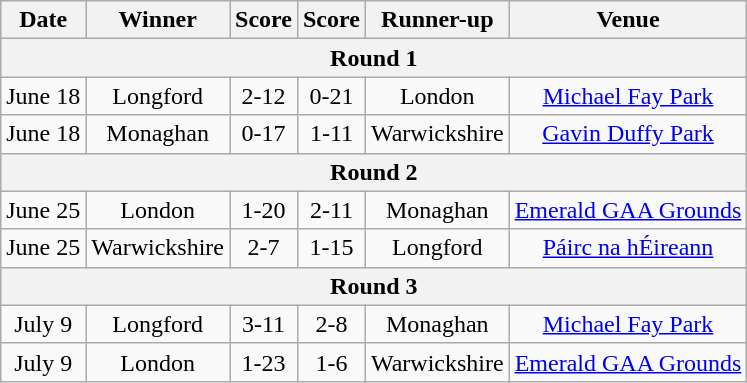<table class="wikitable">
<tr>
<th>Date</th>
<th>Winner</th>
<th>Score</th>
<th>Score</th>
<th>Runner-up</th>
<th>Venue</th>
</tr>
<tr>
<th colspan="6">Round 1</th>
</tr>
<tr align="center">
<td>June 18</td>
<td>Longford</td>
<td>2-12</td>
<td>0-21</td>
<td>London</td>
<td><a href='#'>Michael Fay Park</a></td>
</tr>
<tr align="center">
<td>June 18</td>
<td>Monaghan</td>
<td>0-17</td>
<td>1-11</td>
<td>Warwickshire</td>
<td><a href='#'>Gavin Duffy Park</a></td>
</tr>
<tr>
<th colspan="6">Round 2</th>
</tr>
<tr align="center">
<td>June 25</td>
<td>London</td>
<td>1-20</td>
<td>2-11</td>
<td>Monaghan</td>
<td><a href='#'>Emerald GAA Grounds</a></td>
</tr>
<tr align="center">
<td>June 25</td>
<td>Warwickshire</td>
<td>2-7</td>
<td>1-15</td>
<td>Longford</td>
<td><a href='#'>Páirc na hÉireann</a></td>
</tr>
<tr>
<th colspan="6">Round 3</th>
</tr>
<tr align="center">
<td>July 9</td>
<td>Longford</td>
<td>3-11</td>
<td>2-8</td>
<td>Monaghan</td>
<td><a href='#'>Michael Fay Park</a></td>
</tr>
<tr align="center">
<td>July 9</td>
<td>London</td>
<td>1-23</td>
<td>1-6</td>
<td>Warwickshire</td>
<td><a href='#'>Emerald GAA Grounds</a></td>
</tr>
</table>
